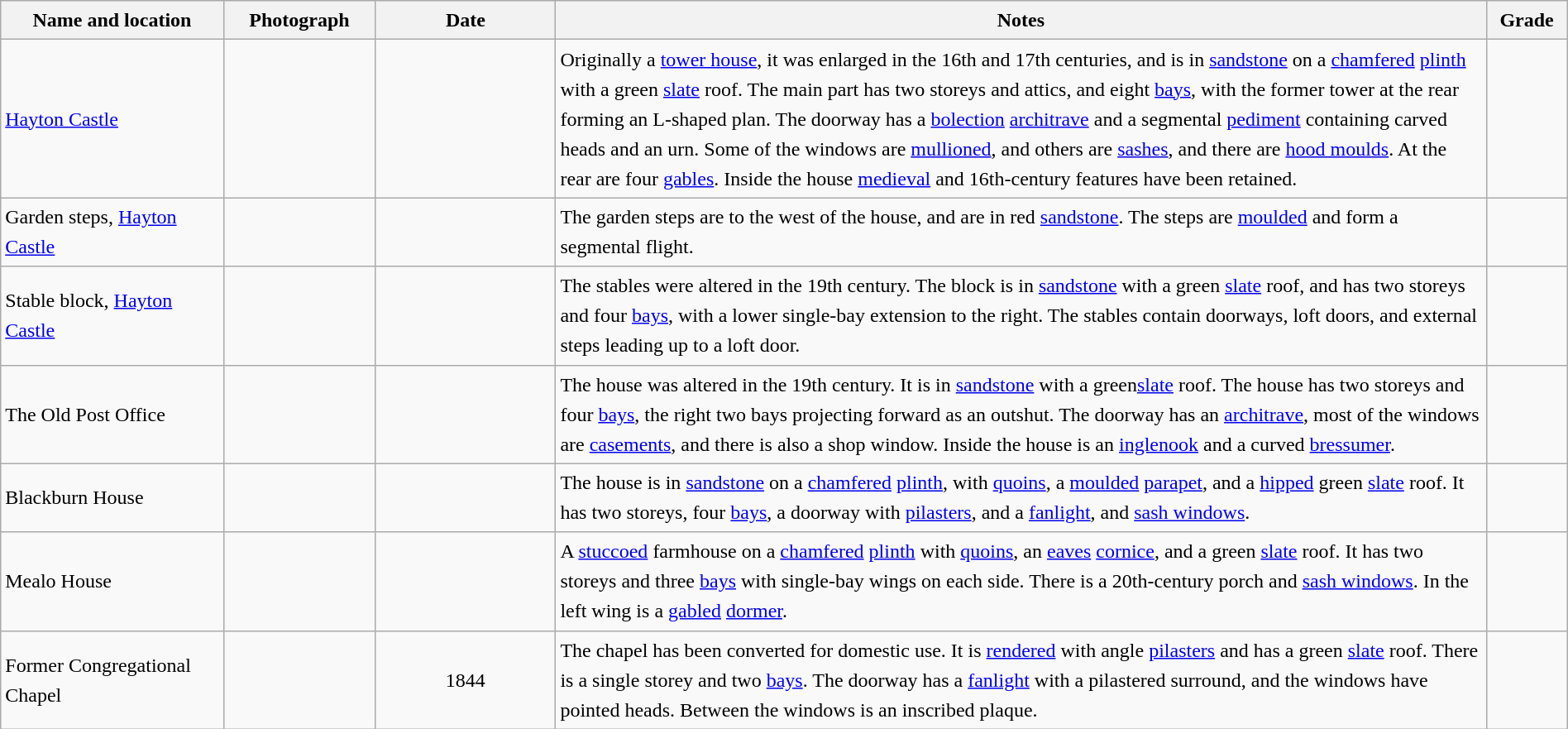<table class="wikitable sortable plainrowheaders" style="width:100%;border:0px;text-align:left;line-height:150%;">
<tr>
<th scope="col"  style="width:150px">Name and location</th>
<th scope="col"  style="width:100px" class="unsortable">Photograph</th>
<th scope="col"  style="width:120px">Date</th>
<th scope="col"  style="width:650px" class="unsortable">Notes</th>
<th scope="col"  style="width:50px">Grade</th>
</tr>
<tr>
<td><a href='#'>Hayton Castle</a><br><small></small></td>
<td></td>
<td align="center"></td>
<td>Originally a <a href='#'>tower house</a>, it was enlarged in the 16th and 17th centuries, and is in <a href='#'>sandstone</a> on a <a href='#'>chamfered</a> <a href='#'>plinth</a> with a green <a href='#'>slate</a> roof.  The main part has two storeys and attics, and eight <a href='#'>bays</a>, with the former tower at the rear forming an L-shaped plan.  The doorway has a <a href='#'>bolection</a> <a href='#'>architrave</a> and a segmental <a href='#'>pediment</a> containing carved heads and an urn.  Some of the windows are <a href='#'>mullioned</a>, and others are <a href='#'>sashes</a>, and there are <a href='#'>hood moulds</a>.  At the rear are four <a href='#'>gables</a>.  Inside the house <a href='#'>medieval</a> and 16th-century features have been retained.</td>
<td align="center" ></td>
</tr>
<tr>
<td>Garden steps, <a href='#'>Hayton Castle</a><br><small></small></td>
<td></td>
<td align="center"></td>
<td>The garden steps are to the west of the house, and are in red <a href='#'>sandstone</a>.  The steps are <a href='#'>moulded</a> and form a segmental flight.</td>
<td align="center" ></td>
</tr>
<tr>
<td>Stable block, <a href='#'>Hayton Castle</a><br><small></small></td>
<td></td>
<td align="center"></td>
<td>The stables were altered in the 19th century.  The block is in <a href='#'>sandstone</a> with a green <a href='#'>slate</a> roof, and has two storeys and four <a href='#'>bays</a>, with a lower single-bay extension to the right.  The stables contain doorways, loft doors, and external steps leading up to a loft door.</td>
<td align="center" ></td>
</tr>
<tr>
<td>The Old Post Office<br><small></small></td>
<td></td>
<td align="center"></td>
<td>The house was altered in the 19th century.  It is in <a href='#'>sandstone</a> with a green<a href='#'>slate</a> roof.  The house has two storeys and four <a href='#'>bays</a>, the right two bays projecting forward as an outshut.  The doorway has an <a href='#'>architrave</a>, most of the windows are <a href='#'>casements</a>, and there is also a shop window.  Inside the house is an <a href='#'>inglenook</a> and a curved <a href='#'>bressumer</a>.</td>
<td align="center" ></td>
</tr>
<tr>
<td>Blackburn House<br><small></small></td>
<td></td>
<td align="center"></td>
<td>The house is in <a href='#'>sandstone</a> on a <a href='#'>chamfered</a> <a href='#'>plinth</a>, with <a href='#'>quoins</a>, a <a href='#'>moulded</a> <a href='#'>parapet</a>, and a <a href='#'>hipped</a> green <a href='#'>slate</a> roof.  It has two storeys, four <a href='#'>bays</a>, a doorway with <a href='#'>pilasters</a>, and a <a href='#'>fanlight</a>, and <a href='#'>sash windows</a>.</td>
<td align="center" ></td>
</tr>
<tr>
<td>Mealo House<br><small></small></td>
<td></td>
<td align="center"></td>
<td>A <a href='#'>stuccoed</a> farmhouse on a <a href='#'>chamfered</a> <a href='#'>plinth</a> with <a href='#'>quoins</a>, an <a href='#'>eaves</a> <a href='#'>cornice</a>, and a green <a href='#'>slate</a> roof.  It has two storeys and three <a href='#'>bays</a> with single-bay wings on each side.  There is a 20th-century porch and <a href='#'>sash windows</a>.  In the left wing is a <a href='#'>gabled</a> <a href='#'>dormer</a>.</td>
<td align="center" ></td>
</tr>
<tr>
<td>Former Congregational Chapel<br><small></small></td>
<td></td>
<td align="center">1844</td>
<td>The chapel has been converted for domestic use.  It is <a href='#'>rendered</a> with angle <a href='#'>pilasters</a> and has a green <a href='#'>slate</a> roof.  There is a single storey and two <a href='#'>bays</a>.  The doorway has a <a href='#'>fanlight</a> with a pilastered surround, and the windows have pointed heads.  Between the windows is an inscribed plaque.</td>
<td align="center" ></td>
</tr>
<tr>
</tr>
</table>
